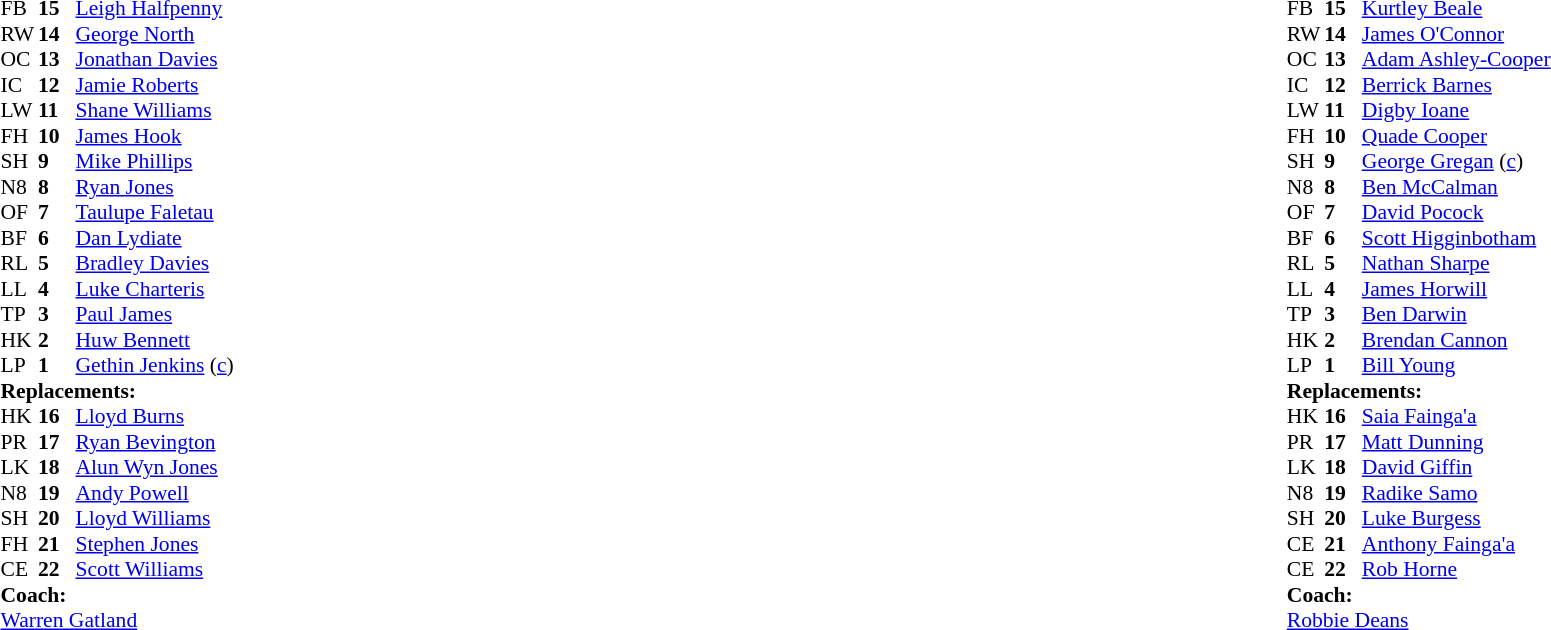<table style="width:100%;">
<tr>
<td style="vertical-align:top; width:50%;"><br><table style="font-size: 90%" cellspacing="0" cellpadding="0">
<tr>
<th width="25"></th>
<th width="25"></th>
</tr>
<tr>
<td>FB</td>
<td><strong>15</strong></td>
<td><a href='#'>Leigh Halfpenny</a></td>
</tr>
<tr>
<td>RW</td>
<td><strong>14</strong></td>
<td><a href='#'>George North</a></td>
<td></td>
<td colspan="2"></td>
</tr>
<tr>
<td>OC</td>
<td><strong>13</strong></td>
<td><a href='#'>Jonathan Davies</a></td>
<td></td>
<td></td>
</tr>
<tr>
<td>IC</td>
<td><strong>12</strong></td>
<td><a href='#'>Jamie Roberts</a></td>
</tr>
<tr>
<td>LW</td>
<td><strong>11</strong></td>
<td><a href='#'>Shane Williams</a></td>
</tr>
<tr>
<td>FH</td>
<td><strong>10</strong></td>
<td><a href='#'>James Hook</a></td>
<td></td>
<td></td>
<td></td>
<td></td>
</tr>
<tr>
<td>SH</td>
<td><strong>9</strong></td>
<td><a href='#'>Mike Phillips</a></td>
<td></td>
<td></td>
</tr>
<tr>
<td>N8</td>
<td><strong>8</strong></td>
<td><a href='#'>Ryan Jones</a></td>
</tr>
<tr>
<td>OF</td>
<td><strong>7</strong></td>
<td><a href='#'>Taulupe Faletau</a></td>
</tr>
<tr>
<td>BF</td>
<td><strong>6</strong></td>
<td><a href='#'>Dan Lydiate</a></td>
<td></td>
<td></td>
</tr>
<tr>
<td>RL</td>
<td><strong>5</strong></td>
<td><a href='#'>Bradley Davies</a></td>
</tr>
<tr>
<td>LL</td>
<td><strong>4</strong></td>
<td><a href='#'>Luke Charteris</a></td>
<td></td>
<td></td>
</tr>
<tr>
<td>TP</td>
<td><strong>3</strong></td>
<td><a href='#'>Paul James</a></td>
<td></td>
<td></td>
</tr>
<tr>
<td>HK</td>
<td><strong>2</strong></td>
<td><a href='#'>Huw Bennett</a></td>
<td></td>
<td></td>
</tr>
<tr>
<td>LP</td>
<td><strong>1</strong></td>
<td><a href='#'>Gethin Jenkins</a> (<a href='#'>c</a>)</td>
</tr>
<tr>
<td colspan=3><strong>Replacements:</strong></td>
</tr>
<tr>
<td>HK</td>
<td><strong>16</strong></td>
<td><a href='#'>Lloyd Burns</a></td>
<td></td>
<td></td>
</tr>
<tr>
<td>PR</td>
<td><strong>17</strong></td>
<td><a href='#'>Ryan Bevington</a></td>
<td></td>
<td></td>
</tr>
<tr>
<td>LK</td>
<td><strong>18</strong></td>
<td><a href='#'>Alun Wyn Jones</a></td>
<td></td>
<td></td>
</tr>
<tr>
<td>N8</td>
<td><strong>19</strong></td>
<td><a href='#'>Andy Powell</a></td>
<td></td>
<td></td>
</tr>
<tr>
<td>SH</td>
<td><strong>20</strong></td>
<td><a href='#'>Lloyd Williams</a></td>
<td></td>
<td></td>
</tr>
<tr>
<td>FH</td>
<td><strong>21</strong></td>
<td><a href='#'>Stephen Jones</a></td>
<td></td>
<td></td>
<td></td>
<td></td>
</tr>
<tr>
<td>CE</td>
<td><strong>22</strong></td>
<td><a href='#'>Scott Williams</a></td>
<td></td>
<td></td>
</tr>
<tr>
<td colspan=3><strong>Coach:</strong></td>
</tr>
<tr>
<td colspan="4"> <a href='#'>Warren Gatland</a></td>
</tr>
</table>
</td>
<td valign="top"></td>
<td style="vertical-align:top; width:50%;"><br><table cellspacing="0" cellpadding="0" style="font-size:90%; margin:auto;">
<tr>
<th width="25"></th>
<th width="25"></th>
</tr>
<tr>
<td>FB</td>
<td><strong>15</strong></td>
<td><a href='#'>Kurtley Beale</a></td>
<td></td>
<td></td>
</tr>
<tr>
<td>RW</td>
<td><strong>14</strong></td>
<td><a href='#'>James O'Connor</a></td>
</tr>
<tr>
<td>OC</td>
<td><strong>13</strong></td>
<td><a href='#'>Adam Ashley-Cooper</a></td>
</tr>
<tr>
<td>IC</td>
<td><strong>12</strong></td>
<td><a href='#'>Berrick Barnes</a></td>
</tr>
<tr>
<td>LW</td>
<td><strong>11</strong></td>
<td><a href='#'>Digby Ioane</a></td>
</tr>
<tr>
<td>FH</td>
<td><strong>10</strong></td>
<td><a href='#'>Quade Cooper</a></td>
<td></td>
<td></td>
</tr>
<tr>
<td>SH</td>
<td><strong>9</strong></td>
<td><a href='#'>George Gregan</a> (<a href='#'>c</a>)</td>
<td></td>
<td></td>
</tr>
<tr>
<td>N8</td>
<td><strong>8</strong></td>
<td><a href='#'>Ben McCalman</a></td>
</tr>
<tr>
<td>OF</td>
<td><strong>7</strong></td>
<td><a href='#'>David Pocock</a></td>
</tr>
<tr>
<td>BF</td>
<td><strong>6</strong></td>
<td><a href='#'>Scott Higginbotham</a></td>
<td></td>
<td colspan="2"></td>
</tr>
<tr>
<td>RL</td>
<td><strong>5</strong></td>
<td><a href='#'>Nathan Sharpe</a></td>
<td></td>
<td></td>
</tr>
<tr>
<td>LL</td>
<td><strong>4</strong></td>
<td><a href='#'>James Horwill</a></td>
<td></td>
<td></td>
<td></td>
<td></td>
</tr>
<tr>
<td>TP</td>
<td><strong>3</strong></td>
<td><a href='#'>Ben Darwin</a></td>
<td></td>
<td colspan="2"></td>
</tr>
<tr>
<td>HK</td>
<td><strong>2</strong></td>
<td><a href='#'>Brendan Cannon</a></td>
<td></td>
<td></td>
</tr>
<tr>
<td>LP</td>
<td><strong>1</strong></td>
<td><a href='#'>Bill Young</a></td>
</tr>
<tr>
<td colspan=3><strong>Replacements:</strong></td>
</tr>
<tr>
<td>HK</td>
<td><strong>16</strong></td>
<td><a href='#'>Saia Fainga'a</a></td>
<td></td>
<td></td>
</tr>
<tr>
<td>PR</td>
<td><strong>17</strong></td>
<td><a href='#'>Matt Dunning</a></td>
<td></td>
<td></td>
</tr>
<tr>
<td>LK</td>
<td><strong>18</strong></td>
<td><a href='#'>David Giffin</a></td>
<td></td>
<td></td>
</tr>
<tr>
<td>N8</td>
<td><strong>19</strong></td>
<td><a href='#'>Radike Samo</a></td>
<td></td>
<td></td>
<td></td>
<td></td>
</tr>
<tr>
<td>SH</td>
<td><strong>20</strong></td>
<td><a href='#'>Luke Burgess</a></td>
<td></td>
<td></td>
</tr>
<tr>
<td>CE</td>
<td><strong>21</strong></td>
<td><a href='#'>Anthony Fainga'a</a></td>
<td></td>
<td></td>
</tr>
<tr>
<td>CE</td>
<td><strong>22</strong></td>
<td><a href='#'>Rob Horne</a></td>
<td></td>
<td></td>
</tr>
<tr>
<td colspan=3><strong>Coach:</strong></td>
</tr>
<tr>
<td colspan="4"> <a href='#'>Robbie Deans</a></td>
</tr>
</table>
</td>
</tr>
</table>
